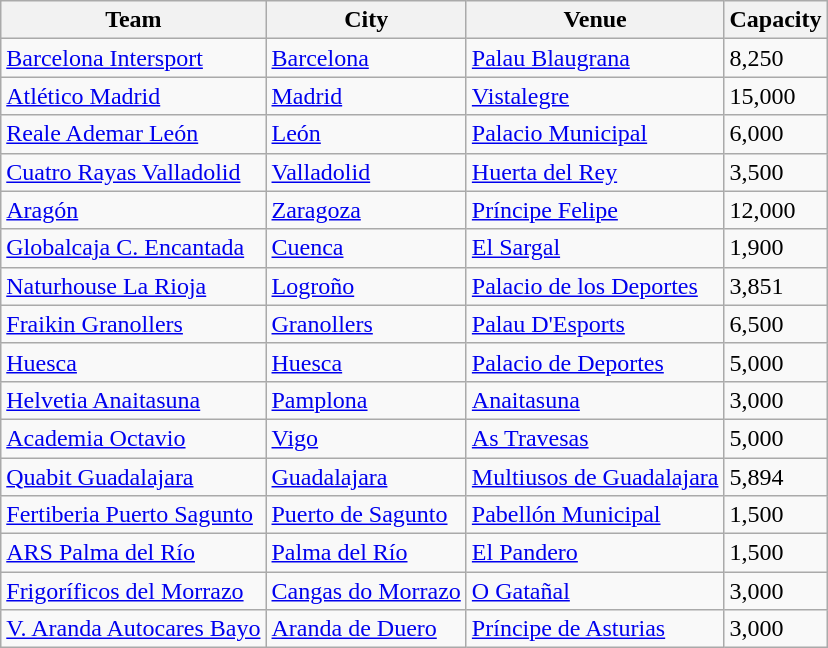<table class="wikitable sortable">
<tr>
<th>Team</th>
<th>City</th>
<th>Venue</th>
<th>Capacity</th>
</tr>
<tr>
<td><a href='#'>Barcelona Intersport</a></td>
<td><a href='#'>Barcelona</a></td>
<td><a href='#'>Palau Blaugrana</a></td>
<td>8,250</td>
</tr>
<tr>
<td><a href='#'>Atlético Madrid</a></td>
<td><a href='#'>Madrid</a></td>
<td><a href='#'>Vistalegre</a></td>
<td>15,000</td>
</tr>
<tr>
<td><a href='#'>Reale Ademar León</a></td>
<td><a href='#'>León</a></td>
<td><a href='#'>Palacio Municipal</a></td>
<td>6,000</td>
</tr>
<tr>
<td><a href='#'>Cuatro Rayas Valladolid</a></td>
<td><a href='#'>Valladolid</a></td>
<td><a href='#'>Huerta del Rey</a></td>
<td>3,500</td>
</tr>
<tr>
<td><a href='#'>Aragón</a></td>
<td><a href='#'>Zaragoza</a></td>
<td><a href='#'>Príncipe Felipe</a></td>
<td>12,000</td>
</tr>
<tr>
<td><a href='#'>Globalcaja C. Encantada</a></td>
<td><a href='#'>Cuenca</a></td>
<td><a href='#'>El Sargal</a></td>
<td>1,900</td>
</tr>
<tr>
<td><a href='#'>Naturhouse La Rioja</a></td>
<td><a href='#'>Logroño</a></td>
<td><a href='#'>Palacio de los Deportes</a></td>
<td>3,851</td>
</tr>
<tr>
<td><a href='#'>Fraikin Granollers</a></td>
<td><a href='#'>Granollers</a></td>
<td><a href='#'>Palau D'Esports</a></td>
<td>6,500</td>
</tr>
<tr>
<td><a href='#'>Huesca</a></td>
<td><a href='#'>Huesca</a></td>
<td><a href='#'>Palacio de Deportes</a></td>
<td>5,000</td>
</tr>
<tr>
<td><a href='#'>Helvetia Anaitasuna</a></td>
<td><a href='#'>Pamplona</a></td>
<td><a href='#'>Anaitasuna</a></td>
<td>3,000</td>
</tr>
<tr>
<td><a href='#'>Academia Octavio</a></td>
<td><a href='#'>Vigo</a></td>
<td><a href='#'>As Travesas</a></td>
<td>5,000</td>
</tr>
<tr>
<td><a href='#'>Quabit Guadalajara</a></td>
<td><a href='#'>Guadalajara</a></td>
<td><a href='#'>Multiusos de Guadalajara</a></td>
<td>5,894</td>
</tr>
<tr>
<td><a href='#'>Fertiberia Puerto Sagunto</a></td>
<td><a href='#'>Puerto de Sagunto</a></td>
<td><a href='#'>Pabellón Municipal</a></td>
<td>1,500</td>
</tr>
<tr>
<td><a href='#'>ARS Palma del Río</a></td>
<td><a href='#'>Palma del Río</a></td>
<td><a href='#'>El Pandero</a></td>
<td>1,500</td>
</tr>
<tr>
<td><a href='#'>Frigoríficos del Morrazo</a></td>
<td><a href='#'>Cangas do Morrazo</a></td>
<td><a href='#'>O Gatañal</a></td>
<td>3,000</td>
</tr>
<tr>
<td><a href='#'>V. Aranda Autocares Bayo</a></td>
<td><a href='#'>Aranda de Duero</a></td>
<td><a href='#'>Príncipe de Asturias</a></td>
<td>3,000</td>
</tr>
</table>
